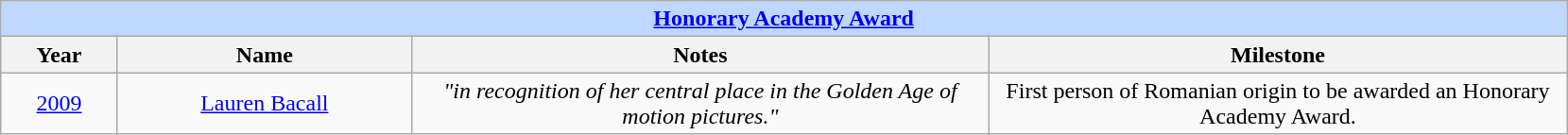<table class="wikitable" style="text-align: center">
<tr ---- bgcolor="#bfd7ff">
<td colspan=6 align=center><strong><a href='#'>Honorary Academy Award</a></strong></td>
</tr>
<tr ---- bgcolor="#ebf5ff">
<th style="width:075px;">Year</th>
<th style="width:200px;">Name</th>
<th style="width:400px;">Notes</th>
<th style="width:400px;">Milestone</th>
</tr>
<tr>
<td><a href='#'>2009</a></td>
<td><a href='#'>Lauren Bacall</a></td>
<td><em>"in recognition of her central place in the Golden Age of motion pictures."</em></td>
<td>First person of Romanian origin to be awarded an Honorary Academy Award.</td>
</tr>
</table>
